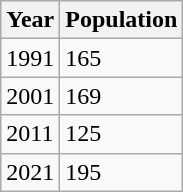<table class="wikitable">
<tr>
<th>Year</th>
<th>Population</th>
</tr>
<tr>
<td>1991</td>
<td>165</td>
</tr>
<tr>
<td>2001</td>
<td>169</td>
</tr>
<tr>
<td>2011</td>
<td>125</td>
</tr>
<tr>
<td>2021</td>
<td>195</td>
</tr>
</table>
